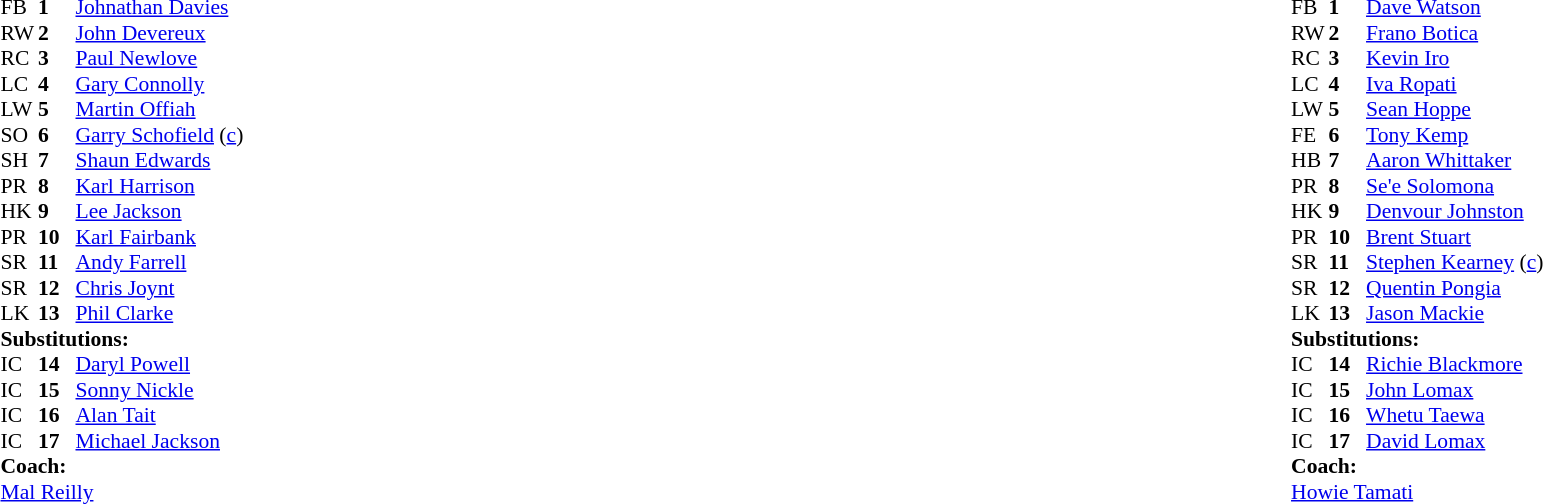<table width="100%">
<tr>
<td valign="top" width="50%"><br><table style="font-size: 90%" cellspacing="0" cellpadding="0">
<tr>
<th width="25"></th>
<th width="25"></th>
</tr>
<tr>
<td>FB</td>
<td><strong>1</strong></td>
<td><a href='#'>Johnathan Davies</a></td>
</tr>
<tr>
<td>RW</td>
<td><strong>2</strong></td>
<td><a href='#'>John Devereux</a></td>
</tr>
<tr>
<td>RC</td>
<td><strong>3</strong></td>
<td><a href='#'>Paul Newlove</a></td>
</tr>
<tr>
<td>LC</td>
<td><strong>4</strong></td>
<td><a href='#'>Gary Connolly</a></td>
</tr>
<tr>
<td>LW</td>
<td><strong>5</strong></td>
<td><a href='#'>Martin Offiah</a></td>
</tr>
<tr>
<td>SO</td>
<td><strong>6</strong></td>
<td><a href='#'>Garry Schofield</a> (<a href='#'>c</a>)</td>
</tr>
<tr>
<td>SH</td>
<td><strong>7</strong></td>
<td><a href='#'>Shaun Edwards</a></td>
</tr>
<tr>
<td>PR</td>
<td><strong>8</strong></td>
<td><a href='#'>Karl Harrison</a></td>
</tr>
<tr>
<td>HK</td>
<td><strong>9</strong></td>
<td><a href='#'>Lee Jackson</a></td>
</tr>
<tr>
<td>PR</td>
<td><strong>10</strong></td>
<td><a href='#'>Karl Fairbank</a></td>
</tr>
<tr>
<td>SR</td>
<td><strong>11</strong></td>
<td><a href='#'>Andy Farrell</a></td>
</tr>
<tr>
<td>SR</td>
<td><strong>12</strong></td>
<td><a href='#'>Chris Joynt</a></td>
</tr>
<tr>
<td>LK</td>
<td><strong>13</strong></td>
<td><a href='#'>Phil Clarke</a></td>
</tr>
<tr>
<td colspan=3><strong>Substitutions:</strong></td>
</tr>
<tr>
<td>IC</td>
<td><strong>14</strong></td>
<td><a href='#'>Daryl Powell</a></td>
</tr>
<tr>
<td>IC</td>
<td><strong>15</strong></td>
<td><a href='#'>Sonny Nickle</a></td>
</tr>
<tr>
<td>IC</td>
<td><strong>16</strong></td>
<td><a href='#'>Alan Tait</a></td>
</tr>
<tr>
<td>IC</td>
<td><strong>17</strong></td>
<td><a href='#'>Michael Jackson</a></td>
</tr>
<tr>
<td colspan=3><strong>Coach:</strong></td>
</tr>
<tr>
<td colspan="4"> <a href='#'>Mal Reilly</a></td>
</tr>
</table>
</td>
<td valign="top" width="50%"><br><table style="font-size: 90%" cellspacing="0" cellpadding="0" align="center">
<tr>
<th width="25"></th>
<th width="25"></th>
</tr>
<tr>
<td>FB</td>
<td><strong>1</strong></td>
<td><a href='#'>Dave Watson</a></td>
</tr>
<tr>
<td>RW</td>
<td><strong>2</strong></td>
<td><a href='#'>Frano Botica</a></td>
</tr>
<tr>
<td>RC</td>
<td><strong>3</strong></td>
<td><a href='#'>Kevin Iro</a></td>
</tr>
<tr>
<td>LC</td>
<td><strong>4</strong></td>
<td><a href='#'>Iva Ropati</a></td>
</tr>
<tr>
<td>LW</td>
<td><strong>5</strong></td>
<td><a href='#'>Sean Hoppe</a></td>
</tr>
<tr>
<td>FE</td>
<td><strong>6</strong></td>
<td><a href='#'>Tony Kemp</a></td>
</tr>
<tr>
<td>HB</td>
<td><strong>7</strong></td>
<td><a href='#'>Aaron Whittaker</a></td>
</tr>
<tr>
<td>PR</td>
<td><strong>8</strong></td>
<td><a href='#'>Se'e Solomona</a></td>
</tr>
<tr>
<td>HK</td>
<td><strong>9</strong></td>
<td><a href='#'>Denvour Johnston</a></td>
</tr>
<tr>
<td>PR</td>
<td><strong>10</strong></td>
<td><a href='#'>Brent Stuart</a></td>
</tr>
<tr>
<td>SR</td>
<td><strong>11</strong></td>
<td><a href='#'>Stephen Kearney</a> (<a href='#'>c</a>)</td>
</tr>
<tr>
<td>SR</td>
<td><strong>12</strong></td>
<td><a href='#'>Quentin Pongia</a></td>
</tr>
<tr>
<td>LK</td>
<td><strong>13</strong></td>
<td><a href='#'>Jason Mackie</a></td>
</tr>
<tr>
<td colspan=3><strong>Substitutions:</strong></td>
</tr>
<tr>
<td>IC</td>
<td><strong>14</strong></td>
<td><a href='#'>Richie Blackmore</a></td>
</tr>
<tr>
<td>IC</td>
<td><strong>15</strong></td>
<td><a href='#'>John Lomax</a></td>
</tr>
<tr>
<td>IC</td>
<td><strong>16</strong></td>
<td><a href='#'>Whetu Taewa</a></td>
</tr>
<tr>
<td>IC</td>
<td><strong>17</strong></td>
<td><a href='#'>David Lomax</a></td>
</tr>
<tr>
<td colspan=3><strong>Coach:</strong></td>
</tr>
<tr>
<td colspan="4"> <a href='#'>Howie Tamati</a></td>
</tr>
</table>
</td>
</tr>
</table>
